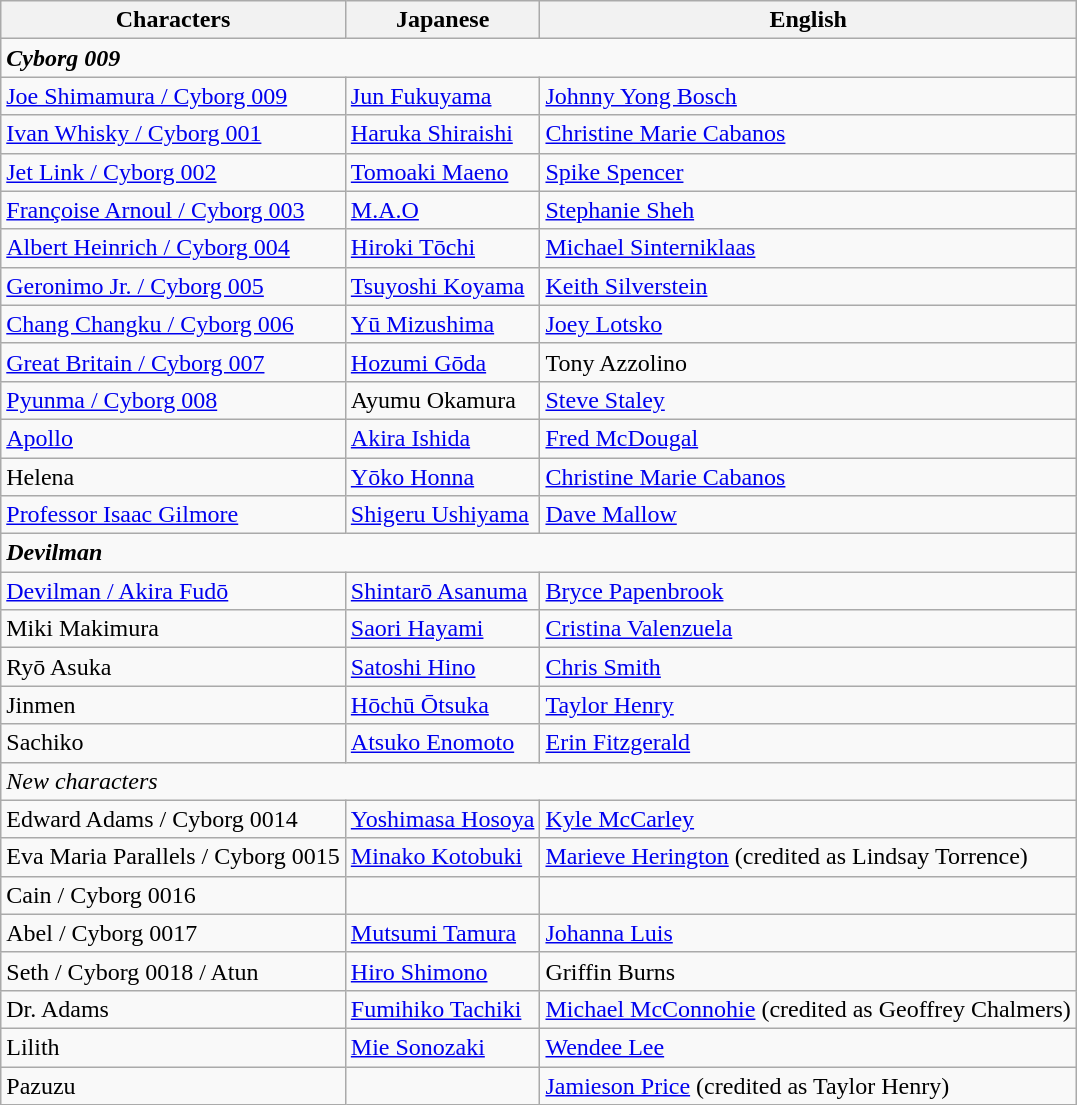<table class="wikitable">
<tr>
<th>Characters</th>
<th>Japanese</th>
<th>English</th>
</tr>
<tr>
<td colspan="3"><strong><em>Cyborg 009</em></strong></td>
</tr>
<tr>
<td><a href='#'>Joe Shimamura / Cyborg 009</a></td>
<td><a href='#'>Jun Fukuyama</a></td>
<td><a href='#'>Johnny Yong Bosch</a></td>
</tr>
<tr>
<td><a href='#'>Ivan Whisky / Cyborg 001</a></td>
<td><a href='#'>Haruka Shiraishi</a></td>
<td><a href='#'>Christine Marie Cabanos</a></td>
</tr>
<tr>
<td><a href='#'>Jet Link / Cyborg 002</a></td>
<td><a href='#'>Tomoaki Maeno</a></td>
<td><a href='#'>Spike Spencer</a></td>
</tr>
<tr>
<td><a href='#'>Françoise Arnoul / Cyborg 003</a></td>
<td><a href='#'>M.A.O</a></td>
<td><a href='#'>Stephanie Sheh</a></td>
</tr>
<tr>
<td><a href='#'>Albert Heinrich / Cyborg 004</a></td>
<td><a href='#'>Hiroki Tōchi</a></td>
<td><a href='#'>Michael Sinterniklaas</a></td>
</tr>
<tr>
<td><a href='#'>Geronimo Jr. / Cyborg 005</a></td>
<td><a href='#'>Tsuyoshi Koyama</a></td>
<td><a href='#'>Keith Silverstein</a></td>
</tr>
<tr>
<td><a href='#'>Chang Changku / Cyborg 006</a></td>
<td><a href='#'>Yū Mizushima</a></td>
<td><a href='#'>Joey Lotsko</a></td>
</tr>
<tr>
<td><a href='#'>Great Britain / Cyborg 007</a></td>
<td><a href='#'>Hozumi Gōda</a></td>
<td>Tony Azzolino</td>
</tr>
<tr>
<td><a href='#'>Pyunma / Cyborg 008</a></td>
<td>Ayumu Okamura</td>
<td><a href='#'>Steve Staley</a></td>
</tr>
<tr>
<td><a href='#'>Apollo</a></td>
<td><a href='#'>Akira Ishida</a></td>
<td><a href='#'>Fred McDougal</a></td>
</tr>
<tr>
<td>Helena</td>
<td><a href='#'>Yōko Honna</a></td>
<td><a href='#'>Christine Marie Cabanos</a></td>
</tr>
<tr>
<td><a href='#'>Professor Isaac Gilmore</a></td>
<td><a href='#'>Shigeru Ushiyama</a></td>
<td><a href='#'>Dave Mallow</a></td>
</tr>
<tr>
<td colspan="3"><strong><em>Devilman</em></strong></td>
</tr>
<tr>
<td><a href='#'>Devilman / Akira Fudō</a></td>
<td><a href='#'>Shintarō Asanuma</a></td>
<td><a href='#'>Bryce Papenbrook</a></td>
</tr>
<tr>
<td>Miki Makimura</td>
<td><a href='#'>Saori Hayami</a></td>
<td><a href='#'>Cristina Valenzuela</a></td>
</tr>
<tr>
<td>Ryō Asuka</td>
<td><a href='#'>Satoshi Hino</a></td>
<td><a href='#'>Chris Smith</a></td>
</tr>
<tr>
<td>Jinmen</td>
<td><a href='#'>Hōchū Ōtsuka</a></td>
<td><a href='#'>Taylor Henry</a></td>
</tr>
<tr>
<td>Sachiko</td>
<td><a href='#'>Atsuko Enomoto</a></td>
<td><a href='#'>Erin Fitzgerald</a></td>
</tr>
<tr>
<td colspan="3"><em>New characters</em></td>
</tr>
<tr>
<td>Edward Adams / Cyborg 0014</td>
<td><a href='#'>Yoshimasa Hosoya</a></td>
<td><a href='#'>Kyle McCarley</a></td>
</tr>
<tr>
<td>Eva Maria Parallels / Cyborg 0015</td>
<td><a href='#'>Minako Kotobuki</a></td>
<td><a href='#'>Marieve Herington</a> (credited as Lindsay Torrence)</td>
</tr>
<tr>
<td>Cain / Cyborg 0016</td>
<td></td>
<td></td>
</tr>
<tr>
<td>Abel / Cyborg 0017</td>
<td><a href='#'>Mutsumi Tamura</a></td>
<td><a href='#'>Johanna Luis</a></td>
</tr>
<tr>
<td>Seth / Cyborg 0018 / Atun</td>
<td><a href='#'>Hiro Shimono</a></td>
<td>Griffin Burns</td>
</tr>
<tr>
<td>Dr. Adams</td>
<td><a href='#'>Fumihiko Tachiki</a></td>
<td><a href='#'>Michael McConnohie</a> (credited as Geoffrey Chalmers)</td>
</tr>
<tr>
<td>Lilith</td>
<td><a href='#'>Mie Sonozaki</a></td>
<td><a href='#'>Wendee Lee</a></td>
</tr>
<tr>
<td>Pazuzu</td>
<td></td>
<td><a href='#'>Jamieson Price</a> (credited as Taylor Henry)</td>
</tr>
</table>
